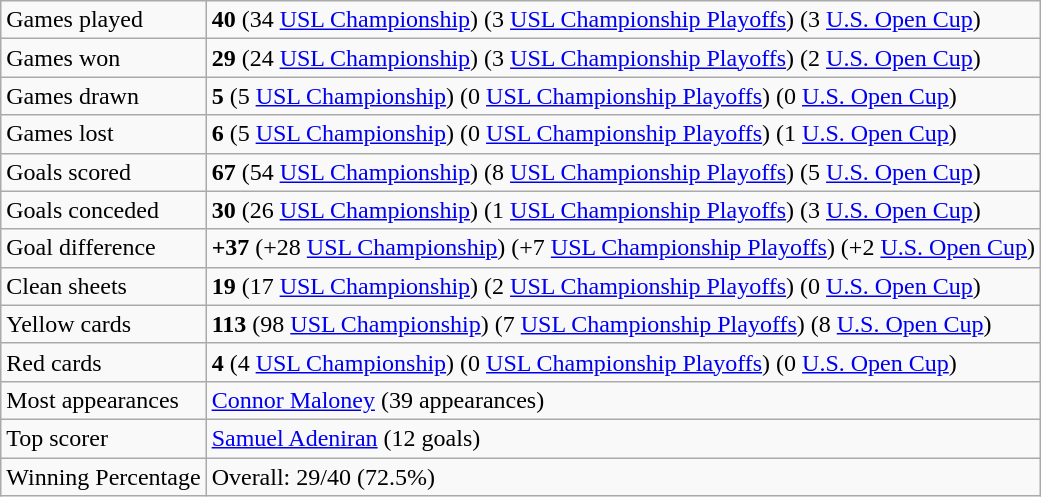<table class="wikitable">
<tr>
<td>Games played</td>
<td><strong>40</strong> (34 <a href='#'>USL Championship</a>) (3 <a href='#'>USL Championship Playoffs</a>) (3 <a href='#'>U.S. Open Cup</a>)</td>
</tr>
<tr>
<td>Games won</td>
<td><strong>29</strong> (24 <a href='#'>USL Championship</a>) (3 <a href='#'>USL Championship Playoffs</a>) (2 <a href='#'>U.S. Open Cup</a>)</td>
</tr>
<tr>
<td>Games drawn</td>
<td><strong>5</strong> (5 <a href='#'>USL Championship</a>) (0 <a href='#'>USL Championship Playoffs</a>) (0 <a href='#'>U.S. Open Cup</a>)</td>
</tr>
<tr>
<td>Games lost</td>
<td><strong>6</strong> (5 <a href='#'>USL Championship</a>) (0 <a href='#'>USL Championship Playoffs</a>) (1 <a href='#'>U.S. Open Cup</a>)</td>
</tr>
<tr>
<td>Goals scored</td>
<td><strong>67</strong> (54 <a href='#'>USL Championship</a>) (8 <a href='#'>USL Championship Playoffs</a>) (5 <a href='#'>U.S. Open Cup</a>)</td>
</tr>
<tr>
<td>Goals conceded</td>
<td><strong>30</strong> (26 <a href='#'>USL Championship</a>) (1 <a href='#'>USL Championship Playoffs</a>) (3 <a href='#'>U.S. Open Cup</a>)</td>
</tr>
<tr>
<td>Goal difference</td>
<td><strong>+37</strong> (+28 <a href='#'>USL Championship</a>) (+7 <a href='#'>USL Championship Playoffs</a>) (+2 <a href='#'>U.S. Open Cup</a>)</td>
</tr>
<tr>
<td>Clean sheets</td>
<td><strong>19</strong> (17 <a href='#'>USL Championship</a>) (2 <a href='#'>USL Championship Playoffs</a>) (0 <a href='#'>U.S. Open Cup</a>)</td>
</tr>
<tr>
<td>Yellow cards</td>
<td><strong>113</strong> (98 <a href='#'>USL Championship</a>) (7 <a href='#'>USL Championship Playoffs</a>) (8 <a href='#'>U.S. Open Cup</a>)</td>
</tr>
<tr>
<td>Red cards</td>
<td><strong>4</strong> (4 <a href='#'>USL Championship</a>) (0 <a href='#'>USL Championship Playoffs</a>) (0 <a href='#'>U.S. Open Cup</a>)</td>
</tr>
<tr>
<td>Most appearances</td>
<td> <a href='#'>Connor Maloney</a> (39 appearances)</td>
</tr>
<tr>
<td>Top scorer</td>
<td> <a href='#'>Samuel Adeniran</a> (12 goals)</td>
</tr>
<tr>
<td>Winning Percentage</td>
<td>Overall: 29/40 (72.5%)</td>
</tr>
</table>
